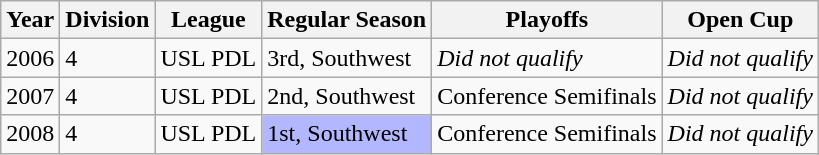<table class="wikitable">
<tr>
<th>Year</th>
<th>Division</th>
<th>League</th>
<th>Regular Season</th>
<th>Playoffs</th>
<th>Open Cup</th>
</tr>
<tr>
<td>2006</td>
<td>4</td>
<td>USL PDL</td>
<td>3rd, Southwest</td>
<td><em>Did not qualify</em></td>
<td><em>Did not qualify</em></td>
</tr>
<tr>
<td>2007</td>
<td>4</td>
<td>USL PDL</td>
<td>2nd, Southwest</td>
<td>Conference Semifinals</td>
<td><em>Did not qualify</em></td>
</tr>
<tr>
<td>2008</td>
<td>4</td>
<td>USL PDL</td>
<td bgcolor="B3B7FF">1st, Southwest</td>
<td>Conference Semifinals</td>
<td><em>Did not qualify</em></td>
</tr>
</table>
